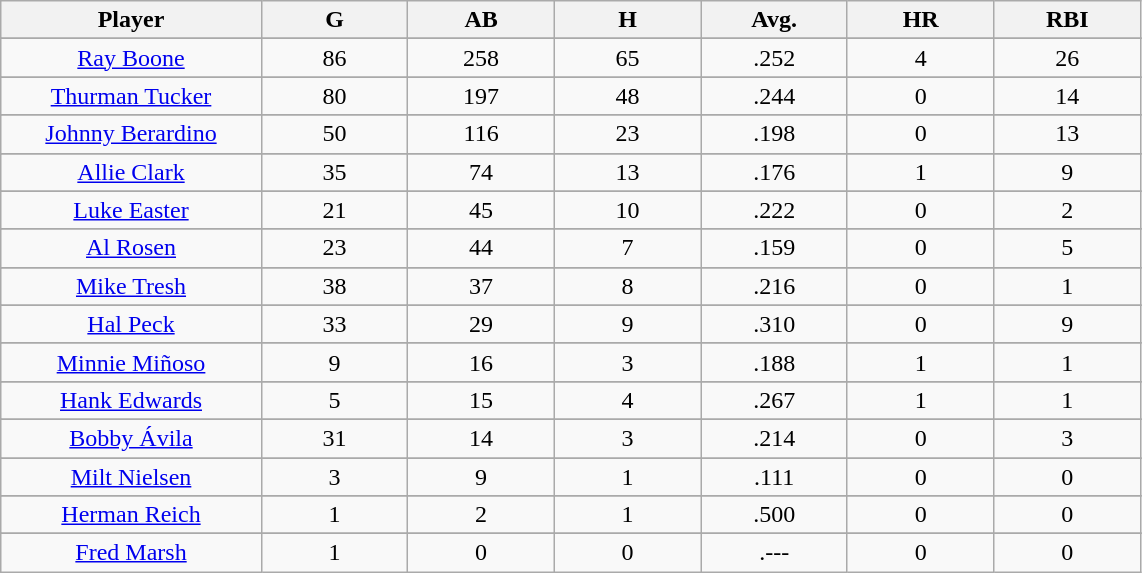<table class="wikitable sortable">
<tr>
<th bgcolor="#DDDDFF" width="16%">Player</th>
<th bgcolor="#DDDDFF" width="9%">G</th>
<th bgcolor="#DDDDFF" width="9%">AB</th>
<th bgcolor="#DDDDFF" width="9%">H</th>
<th bgcolor="#DDDDFF" width="9%">Avg.</th>
<th bgcolor="#DDDDFF" width="9%">HR</th>
<th bgcolor="#DDDDFF" width="9%">RBI</th>
</tr>
<tr align="center">
</tr>
<tr align="center">
<td><a href='#'>Ray Boone</a></td>
<td>86</td>
<td>258</td>
<td>65</td>
<td>.252</td>
<td>4</td>
<td>26</td>
</tr>
<tr>
</tr>
<tr align="center">
<td><a href='#'>Thurman Tucker</a></td>
<td>80</td>
<td>197</td>
<td>48</td>
<td>.244</td>
<td>0</td>
<td>14</td>
</tr>
<tr>
</tr>
<tr align="center">
<td><a href='#'>Johnny Berardino</a></td>
<td>50</td>
<td>116</td>
<td>23</td>
<td>.198</td>
<td>0</td>
<td>13</td>
</tr>
<tr>
</tr>
<tr align="center">
<td><a href='#'>Allie Clark</a></td>
<td>35</td>
<td>74</td>
<td>13</td>
<td>.176</td>
<td>1</td>
<td>9</td>
</tr>
<tr>
</tr>
<tr align="center">
<td><a href='#'>Luke Easter</a></td>
<td>21</td>
<td>45</td>
<td>10</td>
<td>.222</td>
<td>0</td>
<td>2</td>
</tr>
<tr>
</tr>
<tr align="center">
<td><a href='#'>Al Rosen</a></td>
<td>23</td>
<td>44</td>
<td>7</td>
<td>.159</td>
<td>0</td>
<td>5</td>
</tr>
<tr>
</tr>
<tr align="center">
<td><a href='#'>Mike Tresh</a></td>
<td>38</td>
<td>37</td>
<td>8</td>
<td>.216</td>
<td>0</td>
<td>1</td>
</tr>
<tr>
</tr>
<tr align="center">
<td><a href='#'>Hal Peck</a></td>
<td>33</td>
<td>29</td>
<td>9</td>
<td>.310</td>
<td>0</td>
<td>9</td>
</tr>
<tr>
</tr>
<tr align="center">
<td><a href='#'>Minnie Miñoso</a></td>
<td>9</td>
<td>16</td>
<td>3</td>
<td>.188</td>
<td>1</td>
<td>1</td>
</tr>
<tr>
</tr>
<tr align="center">
<td><a href='#'>Hank Edwards</a></td>
<td>5</td>
<td>15</td>
<td>4</td>
<td>.267</td>
<td>1</td>
<td>1</td>
</tr>
<tr>
</tr>
<tr align="center">
<td><a href='#'>Bobby Ávila</a></td>
<td>31</td>
<td>14</td>
<td>3</td>
<td>.214</td>
<td>0</td>
<td>3</td>
</tr>
<tr>
</tr>
<tr align="center">
<td><a href='#'>Milt Nielsen</a></td>
<td>3</td>
<td>9</td>
<td>1</td>
<td>.111</td>
<td>0</td>
<td>0</td>
</tr>
<tr>
</tr>
<tr align="center">
<td><a href='#'>Herman Reich</a></td>
<td>1</td>
<td>2</td>
<td>1</td>
<td>.500</td>
<td>0</td>
<td>0</td>
</tr>
<tr>
</tr>
<tr align="center">
<td><a href='#'>Fred Marsh</a></td>
<td>1</td>
<td>0</td>
<td>0</td>
<td>.---</td>
<td>0</td>
<td>0</td>
</tr>
</table>
